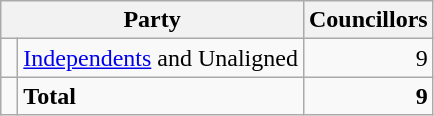<table class="wikitable">
<tr>
<th colspan="2">Party</th>
<th>Councillors</th>
</tr>
<tr>
<td> </td>
<td><a href='#'>Independents</a> and Unaligned</td>
<td align=right>9</td>
</tr>
<tr>
<td></td>
<td><strong>Total</strong></td>
<td align=right><strong>9</strong></td>
</tr>
</table>
